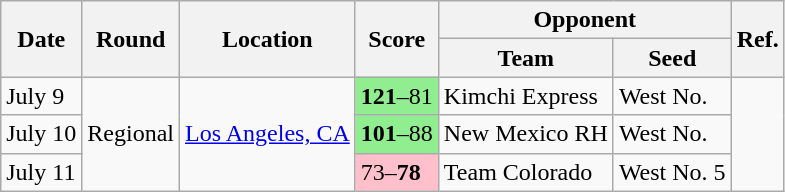<table class="wikitable">
<tr>
<th rowspan=2>Date</th>
<th rowspan=2>Round</th>
<th rowspan=2>Location</th>
<th rowspan=2>Score</th>
<th colspan=2>Opponent</th>
<th rowspan=2>Ref.</th>
</tr>
<tr>
<th>Team</th>
<th>Seed</th>
</tr>
<tr>
<td>July 9</td>
<td rowspan=3>Regional</td>
<td rowspan=3><a href='#'>Los Angeles, CA</a></td>
<td bgcolor=lightgreen><strong>121</strong>–81</td>
<td>Kimchi Express</td>
<td>West No.</td>
<td rowspan=3></td>
</tr>
<tr>
<td>July 10</td>
<td bgcolor=lightgreen><strong>101</strong>–88</td>
<td>New Mexico RH</td>
<td>West No.</td>
</tr>
<tr>
<td>July 11</td>
<td bgcolor=pink>73–<strong>78</strong></td>
<td>Team Colorado</td>
<td>West No. 5</td>
</tr>
</table>
